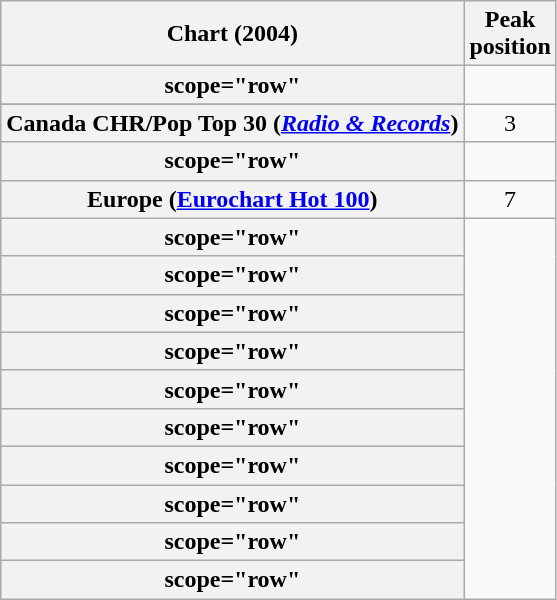<table class="wikitable sortable plainrowheaders" style="text-align:center">
<tr>
<th scope="col">Chart (2004)</th>
<th scope="col">Peak<br>position</th>
</tr>
<tr>
<th>scope="row"</th>
</tr>
<tr>
</tr>
<tr>
<th scope="row">Canada CHR/Pop Top 30 (<em><a href='#'>Radio & Records</a></em>)</th>
<td>3</td>
</tr>
<tr>
<th>scope="row"</th>
</tr>
<tr>
<th scope="row">Europe (<a href='#'>Eurochart Hot 100</a>)</th>
<td>7</td>
</tr>
<tr>
<th>scope="row"</th>
</tr>
<tr>
<th>scope="row"</th>
</tr>
<tr>
<th>scope="row"</th>
</tr>
<tr>
<th>scope="row"</th>
</tr>
<tr>
<th>scope="row"</th>
</tr>
<tr>
<th>scope="row"</th>
</tr>
<tr>
<th>scope="row"</th>
</tr>
<tr>
<th>scope="row"</th>
</tr>
<tr>
<th>scope="row"</th>
</tr>
<tr>
<th>scope="row"</th>
</tr>
</table>
